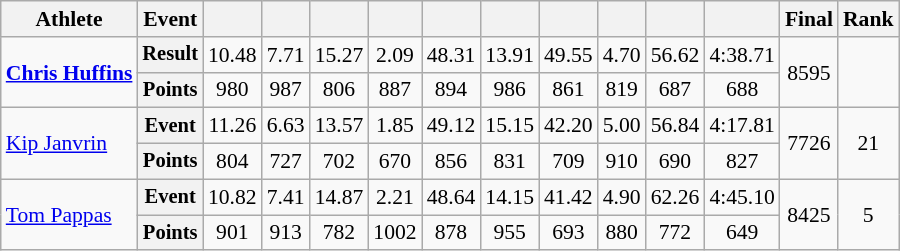<table class=wikitable style=font-size:90%;text-align:center>
<tr>
<th>Athlete</th>
<th>Event</th>
<th></th>
<th></th>
<th></th>
<th></th>
<th></th>
<th></th>
<th></th>
<th></th>
<th></th>
<th></th>
<th>Final</th>
<th>Rank</th>
</tr>
<tr>
<td align=left rowspan=2><strong><a href='#'>Chris Huffins</a></strong></td>
<th style=font-size:95%>Result</th>
<td>10.48</td>
<td>7.71</td>
<td>15.27</td>
<td>2.09</td>
<td>48.31</td>
<td>13.91</td>
<td>49.55</td>
<td>4.70</td>
<td>56.62</td>
<td>4:38.71</td>
<td rowspan=2>8595</td>
<td rowspan=2></td>
</tr>
<tr>
<th style=font-size:95%>Points</th>
<td>980</td>
<td>987</td>
<td>806</td>
<td>887</td>
<td>894</td>
<td>986</td>
<td>861</td>
<td>819</td>
<td>687</td>
<td>688</td>
</tr>
<tr>
<td align=left rowspan=2><a href='#'>Kip Janvrin</a></td>
<th style=font-size:95%>Event</th>
<td>11.26</td>
<td>6.63</td>
<td>13.57</td>
<td>1.85</td>
<td>49.12</td>
<td>15.15</td>
<td>42.20</td>
<td>5.00</td>
<td>56.84</td>
<td>4:17.81</td>
<td rowspan=2>7726</td>
<td rowspan=2>21</td>
</tr>
<tr>
<th style=font-size:95%>Points</th>
<td>804</td>
<td>727</td>
<td>702</td>
<td>670</td>
<td>856</td>
<td>831</td>
<td>709</td>
<td>910</td>
<td>690</td>
<td>827</td>
</tr>
<tr>
<td align=left rowspan=2><a href='#'>Tom Pappas</a></td>
<th style=font-size:95%>Event</th>
<td>10.82</td>
<td>7.41</td>
<td>14.87</td>
<td>2.21</td>
<td>48.64</td>
<td>14.15</td>
<td>41.42</td>
<td>4.90</td>
<td>62.26</td>
<td>4:45.10</td>
<td rowspan=2>8425</td>
<td rowspan=2>5</td>
</tr>
<tr>
<th style=font-size:95%>Points</th>
<td>901</td>
<td>913</td>
<td>782</td>
<td>1002</td>
<td>878</td>
<td>955</td>
<td>693</td>
<td>880</td>
<td>772</td>
<td>649</td>
</tr>
</table>
